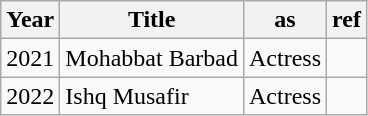<table class="wikitable">
<tr>
<th>Year</th>
<th>Title</th>
<th>as</th>
<th>ref</th>
</tr>
<tr>
<td>2021</td>
<td>Mohabbat Barbad</td>
<td>Actress</td>
<td></td>
</tr>
<tr>
<td>2022</td>
<td>Ishq Musafir</td>
<td>Actress</td>
<td></td>
</tr>
</table>
